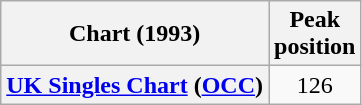<table class="wikitable plainrowheaders" style="text-align:center">
<tr>
<th>Chart (1993)</th>
<th>Peak<br>position</th>
</tr>
<tr>
<th scope="row"><a href='#'>UK Singles Chart</a> (<a href='#'>OCC</a>)</th>
<td>126</td>
</tr>
</table>
